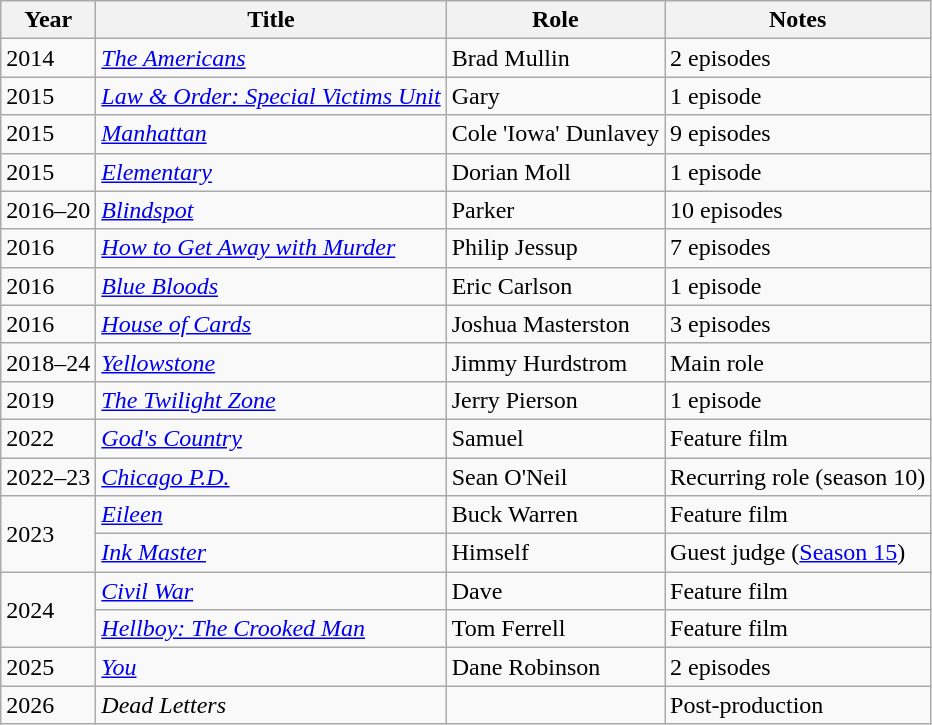<table class="wikitable sortable">
<tr>
<th>Year</th>
<th>Title</th>
<th>Role</th>
<th class="unsortable">Notes</th>
</tr>
<tr>
<td>2014</td>
<td><em><a href='#'>The Americans</a></em></td>
<td>Brad Mullin</td>
<td>2 episodes</td>
</tr>
<tr>
<td>2015</td>
<td><em><a href='#'>Law & Order: Special Victims Unit</a></em></td>
<td>Gary</td>
<td>1 episode</td>
</tr>
<tr>
<td>2015</td>
<td><em><a href='#'>Manhattan</a></em></td>
<td>Cole 'Iowa' Dunlavey</td>
<td>9 episodes</td>
</tr>
<tr>
<td>2015</td>
<td><em><a href='#'>Elementary</a></em></td>
<td>Dorian Moll</td>
<td>1 episode</td>
</tr>
<tr>
<td>2016–20</td>
<td><em><a href='#'>Blindspot</a></em></td>
<td>Parker</td>
<td>10 episodes</td>
</tr>
<tr>
<td>2016</td>
<td><em><a href='#'>How to Get Away with Murder</a></em></td>
<td>Philip Jessup</td>
<td>7 episodes</td>
</tr>
<tr>
<td>2016</td>
<td><em><a href='#'>Blue Bloods</a> </em></td>
<td>Eric Carlson</td>
<td>1 episode</td>
</tr>
<tr>
<td>2016</td>
<td><em><a href='#'>House of Cards</a> </em></td>
<td>Joshua Masterston</td>
<td>3 episodes</td>
</tr>
<tr>
<td>2018–24</td>
<td><em><a href='#'>Yellowstone</a></em></td>
<td>Jimmy Hurdstrom</td>
<td>Main role</td>
</tr>
<tr>
<td>2019</td>
<td><em><a href='#'>The Twilight Zone</a> </em></td>
<td>Jerry Pierson</td>
<td>1 episode</td>
</tr>
<tr>
<td>2022</td>
<td><em><a href='#'> God's Country</a></em></td>
<td>Samuel</td>
<td>Feature film</td>
</tr>
<tr>
<td>2022–23</td>
<td><em><a href='#'>Chicago P.D.</a></em></td>
<td>Sean O'Neil</td>
<td>Recurring role (season 10)</td>
</tr>
<tr>
<td rowspan=2>2023</td>
<td><em><a href='#'>Eileen</a></em></td>
<td>Buck Warren</td>
<td>Feature film</td>
</tr>
<tr>
<td><em><a href='#'>Ink Master</a></em></td>
<td>Himself</td>
<td>Guest judge (<a href='#'>Season 15</a>)</td>
</tr>
<tr>
<td rowspan=2>2024</td>
<td><em><a href='#'>Civil War</a></em></td>
<td>Dave</td>
<td>Feature film</td>
</tr>
<tr>
<td><em><a href='#'>Hellboy: The Crooked Man</a></em></td>
<td>Tom Ferrell</td>
<td>Feature film</td>
</tr>
<tr>
<td>2025</td>
<td><em><a href='#'>You</a> </em></td>
<td>Dane Robinson</td>
<td>2 episodes</td>
</tr>
<tr>
<td>2026</td>
<td><em>Dead Letters</em></td>
<td></td>
<td>Post-production</td>
</tr>
</table>
